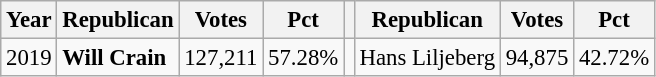<table class="wikitable" style="font-size:95%">
<tr>
<th>Year</th>
<th>Republican</th>
<th>Votes</th>
<th>Pct</th>
<th></th>
<th>Republican</th>
<th>Votes</th>
<th>Pct</th>
</tr>
<tr>
<td>2019</td>
<td><strong>Will Crain</strong></td>
<td>127,211</td>
<td>57.28%</td>
<td></td>
<td>Hans Liljeberg</td>
<td>94,875</td>
<td>42.72%</td>
</tr>
</table>
